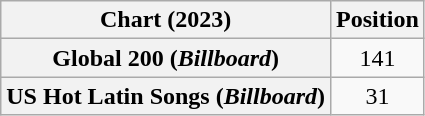<table class="wikitable sortable plainrowheaders" style="text-align:center">
<tr>
<th scope="col">Chart (2023)</th>
<th scope="col">Position</th>
</tr>
<tr>
<th scope="row">Global 200 (<em>Billboard</em>)</th>
<td>141</td>
</tr>
<tr>
<th scope="row">US Hot Latin Songs (<em>Billboard</em>)</th>
<td>31</td>
</tr>
</table>
